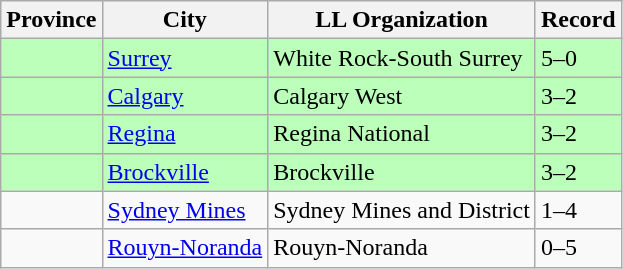<table class="wikitable">
<tr>
<th>Province</th>
<th>City</th>
<th>LL Organization</th>
<th>Record</th>
</tr>
<tr bgcolor="#bbffbb">
<td><strong></strong></td>
<td><a href='#'>Surrey</a></td>
<td>White Rock-South Surrey</td>
<td>5–0</td>
</tr>
<tr bgcolor="#bbffbb">
<td><strong></strong></td>
<td><a href='#'>Calgary</a></td>
<td>Calgary West</td>
<td>3–2</td>
</tr>
<tr bgcolor="#bbffbb">
<td><strong></strong></td>
<td><a href='#'>Regina</a></td>
<td>Regina National</td>
<td>3–2</td>
</tr>
<tr bgcolor="#bbffbb">
<td><strong></strong></td>
<td><a href='#'>Brockville</a></td>
<td>Brockville</td>
<td>3–2</td>
</tr>
<tr>
<td><strong></strong></td>
<td><a href='#'>Sydney Mines</a></td>
<td>Sydney Mines and District</td>
<td>1–4</td>
</tr>
<tr>
<td><strong></strong></td>
<td><a href='#'>Rouyn-Noranda</a></td>
<td>Rouyn-Noranda</td>
<td>0–5</td>
</tr>
</table>
